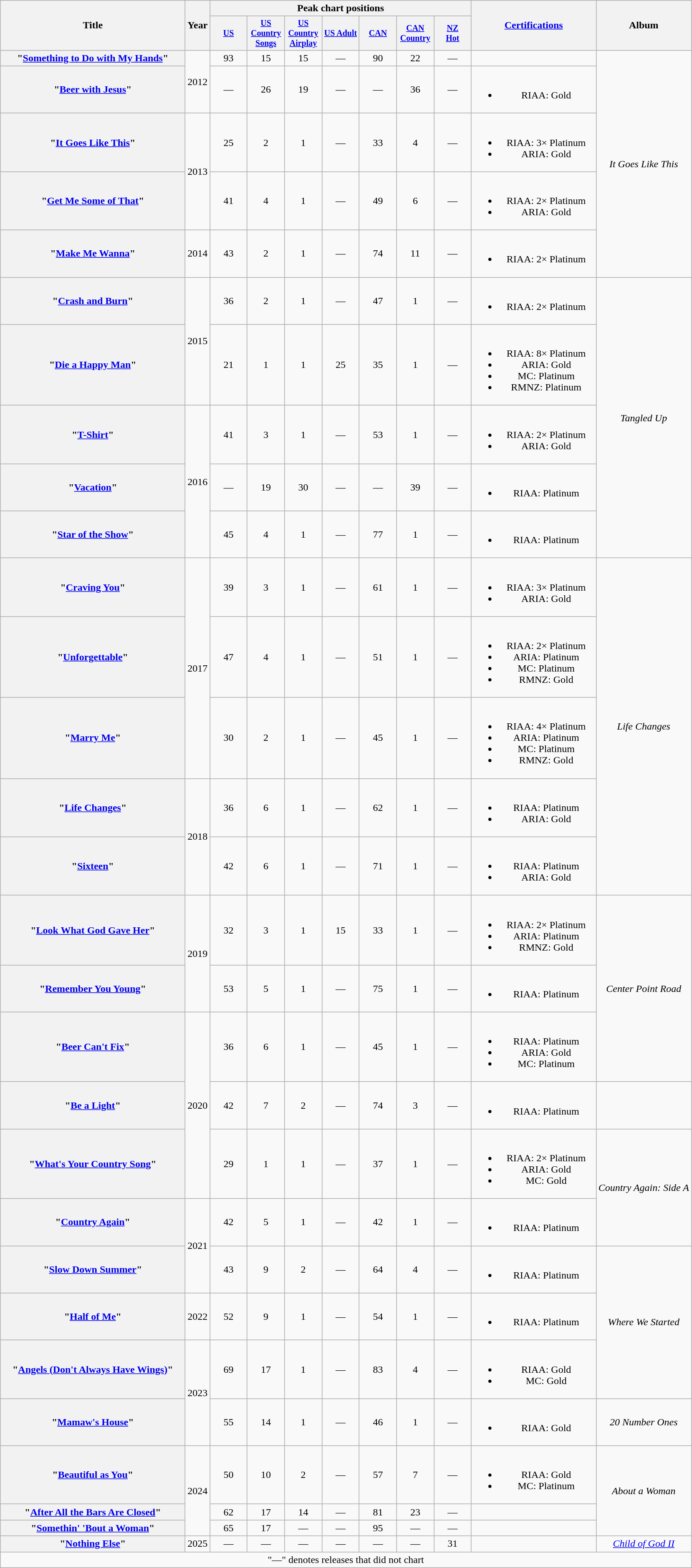<table class="wikitable plainrowheaders" style="text-align:center;">
<tr>
<th scope="col" rowspan="2" style="width:18em;">Title</th>
<th scope="col" rowspan="2">Year</th>
<th scope="col" colspan="7">Peak chart positions</th>
<th scope="col" rowspan="2" style="width:12em;"><a href='#'>Certifications</a><br></th>
<th scope="col" rowspan="2">Album</th>
</tr>
<tr style="font-size:smaller;">
<th scope="col" style="width:4em;"><a href='#'>US</a><br></th>
<th scope="col" style="width:4em;"><a href='#'>US Country Songs</a><br></th>
<th scope="col" style="width:4em;"><a href='#'>US Country Airplay</a><br></th>
<th scope="col" style="width:4em;"><a href='#'>US Adult</a><br></th>
<th scope="col" style="width:4em;"><a href='#'>CAN</a><br></th>
<th scope="col" style="width:4em;"><a href='#'>CAN Country</a><br></th>
<th scope="col" style="width:4em;"><a href='#'>NZ<br>Hot</a><br></th>
</tr>
<tr>
<th scope="row">"<a href='#'>Something to Do with My Hands</a>"</th>
<td rowspan="2">2012</td>
<td>93</td>
<td>15</td>
<td>15</td>
<td>—</td>
<td>90</td>
<td>22</td>
<td>—</td>
<td></td>
<td rowspan="5" style="text-align:center;"><em>It Goes Like This</em></td>
</tr>
<tr>
<th scope="row">"<a href='#'>Beer with Jesus</a>"</th>
<td>—</td>
<td>26</td>
<td>19</td>
<td>—</td>
<td>—</td>
<td>36</td>
<td>—</td>
<td><br><ul><li>RIAA: Gold</li></ul></td>
</tr>
<tr>
<th scope="row">"<a href='#'>It Goes Like This</a>"</th>
<td rowspan="2">2013</td>
<td>25</td>
<td>2</td>
<td>1</td>
<td>—</td>
<td>33</td>
<td>4</td>
<td>—</td>
<td><br><ul><li>RIAA: 3× Platinum</li><li>ARIA: Gold</li></ul></td>
</tr>
<tr>
<th scope="row">"<a href='#'>Get Me Some of That</a>"</th>
<td>41</td>
<td>4</td>
<td>1</td>
<td>—</td>
<td>49</td>
<td>6</td>
<td>—</td>
<td><br><ul><li>RIAA: 2× Platinum</li><li>ARIA: Gold</li></ul></td>
</tr>
<tr>
<th scope="row">"<a href='#'>Make Me Wanna</a>"</th>
<td>2014</td>
<td>43</td>
<td>2</td>
<td>1</td>
<td>—</td>
<td>74</td>
<td>11</td>
<td>—</td>
<td><br><ul><li>RIAA: 2× Platinum</li></ul></td>
</tr>
<tr>
<th scope="row">"<a href='#'>Crash and Burn</a>"</th>
<td rowspan="2">2015</td>
<td>36</td>
<td>2</td>
<td>1</td>
<td>—</td>
<td>47</td>
<td>1</td>
<td>—</td>
<td><br><ul><li>RIAA: 2× Platinum</li></ul></td>
<td style="text-align:center;" rowspan="5"><em>Tangled Up</em> <br></td>
</tr>
<tr>
<th scope="row">"<a href='#'>Die a Happy Man</a>"</th>
<td>21</td>
<td>1</td>
<td>1</td>
<td>25</td>
<td>35</td>
<td>1</td>
<td>—</td>
<td><br><ul><li>RIAA: 8× Platinum</li><li>ARIA: Gold</li><li>MC: Platinum</li><li>RMNZ: Platinum</li></ul></td>
</tr>
<tr>
<th scope="row">"<a href='#'>T-Shirt</a>"</th>
<td rowspan="3">2016</td>
<td>41</td>
<td>3</td>
<td>1</td>
<td>—</td>
<td>53</td>
<td>1</td>
<td>—</td>
<td><br><ul><li>RIAA: 2× Platinum</li><li>ARIA: Gold</li></ul></td>
</tr>
<tr>
<th scope="row">"<a href='#'>Vacation</a>"</th>
<td>—</td>
<td>19</td>
<td>30</td>
<td>—</td>
<td>—</td>
<td>39</td>
<td>—</td>
<td><br><ul><li>RIAA: Platinum</li></ul></td>
</tr>
<tr>
<th scope="row">"<a href='#'>Star of the Show</a>"</th>
<td>45</td>
<td>4</td>
<td>1</td>
<td>—</td>
<td>77</td>
<td>1</td>
<td>—</td>
<td><br><ul><li>RIAA: Platinum</li></ul></td>
</tr>
<tr>
<th scope="row">"<a href='#'>Craving You</a>"<br> </th>
<td rowspan="3">2017</td>
<td>39</td>
<td>3</td>
<td>1</td>
<td>—</td>
<td>61</td>
<td>1</td>
<td>—</td>
<td><br><ul><li>RIAA: 3× Platinum</li><li>ARIA: Gold</li></ul></td>
<td style="text-align:center;" rowspan="5"><em>Life Changes</em></td>
</tr>
<tr>
<th scope="row">"<a href='#'>Unforgettable</a>"</th>
<td>47</td>
<td>4</td>
<td>1</td>
<td>—</td>
<td>51</td>
<td>1</td>
<td>—</td>
<td><br><ul><li>RIAA: 2× Platinum</li><li>ARIA: Platinum</li><li>MC: Platinum</li><li>RMNZ: Gold</li></ul></td>
</tr>
<tr>
<th scope="row">"<a href='#'>Marry Me</a>"</th>
<td>30</td>
<td>2</td>
<td>1</td>
<td>—</td>
<td>45</td>
<td>1</td>
<td>—</td>
<td><br><ul><li>RIAA: 4× Platinum</li><li>ARIA: Platinum</li><li>MC: Platinum</li><li>RMNZ: Gold</li></ul></td>
</tr>
<tr>
<th scope="row">"<a href='#'>Life Changes</a>"</th>
<td rowspan="2">2018</td>
<td>36</td>
<td>6</td>
<td>1</td>
<td>—</td>
<td>62</td>
<td>1</td>
<td>—</td>
<td><br><ul><li>RIAA: Platinum</li><li>ARIA: Gold</li></ul></td>
</tr>
<tr>
<th scope="row">"<a href='#'>Sixteen</a>"</th>
<td>42</td>
<td>6</td>
<td>1</td>
<td>—</td>
<td>71</td>
<td>1</td>
<td>—</td>
<td><br><ul><li>RIAA: Platinum</li><li>ARIA: Gold</li></ul></td>
</tr>
<tr>
<th scope="row">"<a href='#'>Look What God Gave Her</a>"</th>
<td rowspan="2">2019</td>
<td>32</td>
<td>3</td>
<td>1</td>
<td>15</td>
<td>33</td>
<td>1</td>
<td>—</td>
<td><br><ul><li>RIAA: 2× Platinum</li><li>ARIA: Platinum</li><li>RMNZ: Gold</li></ul></td>
<td style="text-align:center;" rowspan="3"><em>Center Point Road</em></td>
</tr>
<tr>
<th scope="row">"<a href='#'>Remember You Young</a>"</th>
<td>53</td>
<td>5</td>
<td>1</td>
<td>—</td>
<td>75</td>
<td>1</td>
<td>—</td>
<td><br><ul><li>RIAA: Platinum</li></ul></td>
</tr>
<tr>
<th scope="row">"<a href='#'>Beer Can't Fix</a>"<br> </th>
<td rowspan="3">2020</td>
<td>36</td>
<td>6</td>
<td>1</td>
<td>—</td>
<td>45</td>
<td>1</td>
<td>—</td>
<td><br><ul><li>RIAA: Platinum</li><li>ARIA: Gold</li><li>MC: Platinum</li></ul></td>
</tr>
<tr>
<th scope="row">"<a href='#'>Be a Light</a>"<br></th>
<td>42</td>
<td>7</td>
<td>2</td>
<td>—</td>
<td>74</td>
<td>3</td>
<td>—</td>
<td><br><ul><li>RIAA: Platinum</li></ul></td>
<td></td>
</tr>
<tr>
<th scope="row">"<a href='#'>What's Your Country Song</a>"</th>
<td>29</td>
<td>1</td>
<td>1</td>
<td>—</td>
<td>37</td>
<td>1</td>
<td>—</td>
<td><br><ul><li>RIAA: 2× Platinum</li><li>ARIA: Gold</li><li>MC: Gold</li></ul></td>
<td style="text-align:center;" rowspan="2"><em>Country Again: Side A</em></td>
</tr>
<tr>
<th scope="row">"<a href='#'>Country Again</a>"</th>
<td rowspan="2">2021</td>
<td>42</td>
<td>5</td>
<td>1</td>
<td>—</td>
<td>42</td>
<td>1</td>
<td>—</td>
<td><br><ul><li>RIAA: Platinum</li></ul></td>
</tr>
<tr>
<th scope="row">"<a href='#'>Slow Down Summer</a>"</th>
<td>43</td>
<td>9</td>
<td>2</td>
<td>—</td>
<td>64</td>
<td>4</td>
<td>—</td>
<td><br><ul><li>RIAA: Platinum</li></ul></td>
<td style="text-align:center;" rowspan="3"><em>Where We Started</em></td>
</tr>
<tr>
<th scope="row">"<a href='#'>Half of Me</a>"<br></th>
<td>2022</td>
<td>52</td>
<td>9</td>
<td>1</td>
<td>—</td>
<td>54</td>
<td>1</td>
<td>—</td>
<td><br><ul><li>RIAA: Platinum</li></ul></td>
</tr>
<tr>
<th scope="row">"<a href='#'>Angels (Don't Always Have Wings)</a>"</th>
<td rowspan="2">2023</td>
<td>69</td>
<td>17</td>
<td>1</td>
<td>—</td>
<td>83</td>
<td>4</td>
<td>—</td>
<td><br><ul><li>RIAA: Gold</li><li>MC: Gold</li></ul></td>
</tr>
<tr>
<th scope="row">"<a href='#'>Mamaw's House</a>"<br></th>
<td>55</td>
<td>14</td>
<td>1</td>
<td>—</td>
<td>46</td>
<td>1</td>
<td>—</td>
<td><br><ul><li>RIAA: Gold</li></ul></td>
<td><em>20 Number Ones</em></td>
</tr>
<tr>
<th scope="row">"<a href='#'>Beautiful as You</a>"</th>
<td rowspan="3">2024</td>
<td>50</td>
<td>10</td>
<td>2</td>
<td>—</td>
<td>57</td>
<td>7</td>
<td>—</td>
<td><br><ul><li>RIAA: Gold</li><li>MC: Platinum</li></ul></td>
<td rowspan="3"><em>About a Woman</em></td>
</tr>
<tr>
<th scope="row">"<a href='#'>After All the Bars Are Closed</a>"</th>
<td>62</td>
<td>17</td>
<td>14</td>
<td>—</td>
<td>81</td>
<td>23</td>
<td>—</td>
<td></td>
</tr>
<tr>
<th scope="row">"<a href='#'>Somethin' 'Bout a Woman</a>"<br></th>
<td>65</td>
<td>17</td>
<td>—</td>
<td>—</td>
<td>95</td>
<td>—</td>
<td>—</td>
<td></td>
</tr>
<tr>
<th scope="row">"<a href='#'>Nothing Else</a>"<br></th>
<td>2025</td>
<td>—</td>
<td>—</td>
<td>—</td>
<td>—</td>
<td>—</td>
<td>—</td>
<td>31</td>
<td></td>
<td><em><a href='#'>Child of God II</a></em></td>
</tr>
<tr>
<td colspan="11">"—" denotes releases that did not chart</td>
</tr>
</table>
